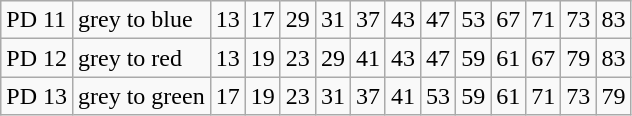<table border="1" class="wikitable">
<tr>
<td>PD 11</td>
<td>grey to blue</td>
<td>13</td>
<td>17</td>
<td>29</td>
<td>31</td>
<td>37</td>
<td>43</td>
<td>47</td>
<td>53</td>
<td>67</td>
<td>71</td>
<td>73</td>
<td>83</td>
</tr>
<tr>
<td>PD 12</td>
<td>grey to red</td>
<td>13</td>
<td>19</td>
<td>23</td>
<td>29</td>
<td>41</td>
<td>43</td>
<td>47</td>
<td>59</td>
<td>61</td>
<td>67</td>
<td>79</td>
<td>83</td>
</tr>
<tr>
<td>PD 13</td>
<td>grey to green</td>
<td>17</td>
<td>19</td>
<td>23</td>
<td>31</td>
<td>37</td>
<td>41</td>
<td>53</td>
<td>59</td>
<td>61</td>
<td>71</td>
<td>73</td>
<td>79</td>
</tr>
</table>
